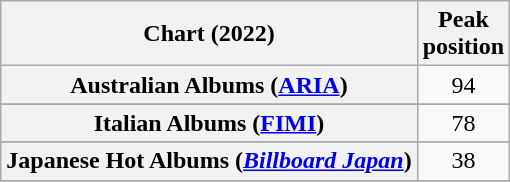<table class="wikitable sortable plainrowheaders" style="text-align:center">
<tr>
<th scope="col">Chart (2022)</th>
<th scope="col">Peak<br>position</th>
</tr>
<tr>
<th scope="row">Australian Albums (<a href='#'>ARIA</a>)</th>
<td>94</td>
</tr>
<tr>
</tr>
<tr>
</tr>
<tr>
</tr>
<tr>
</tr>
<tr>
</tr>
<tr>
</tr>
<tr>
</tr>
<tr>
<th scope="row">Italian Albums (<a href='#'>FIMI</a>)</th>
<td>78</td>
</tr>
<tr>
</tr>
<tr>
<th scope="row">Japanese Hot Albums (<em><a href='#'>Billboard Japan</a></em>)</th>
<td>38</td>
</tr>
<tr>
</tr>
<tr>
</tr>
<tr>
</tr>
<tr>
</tr>
<tr>
</tr>
</table>
